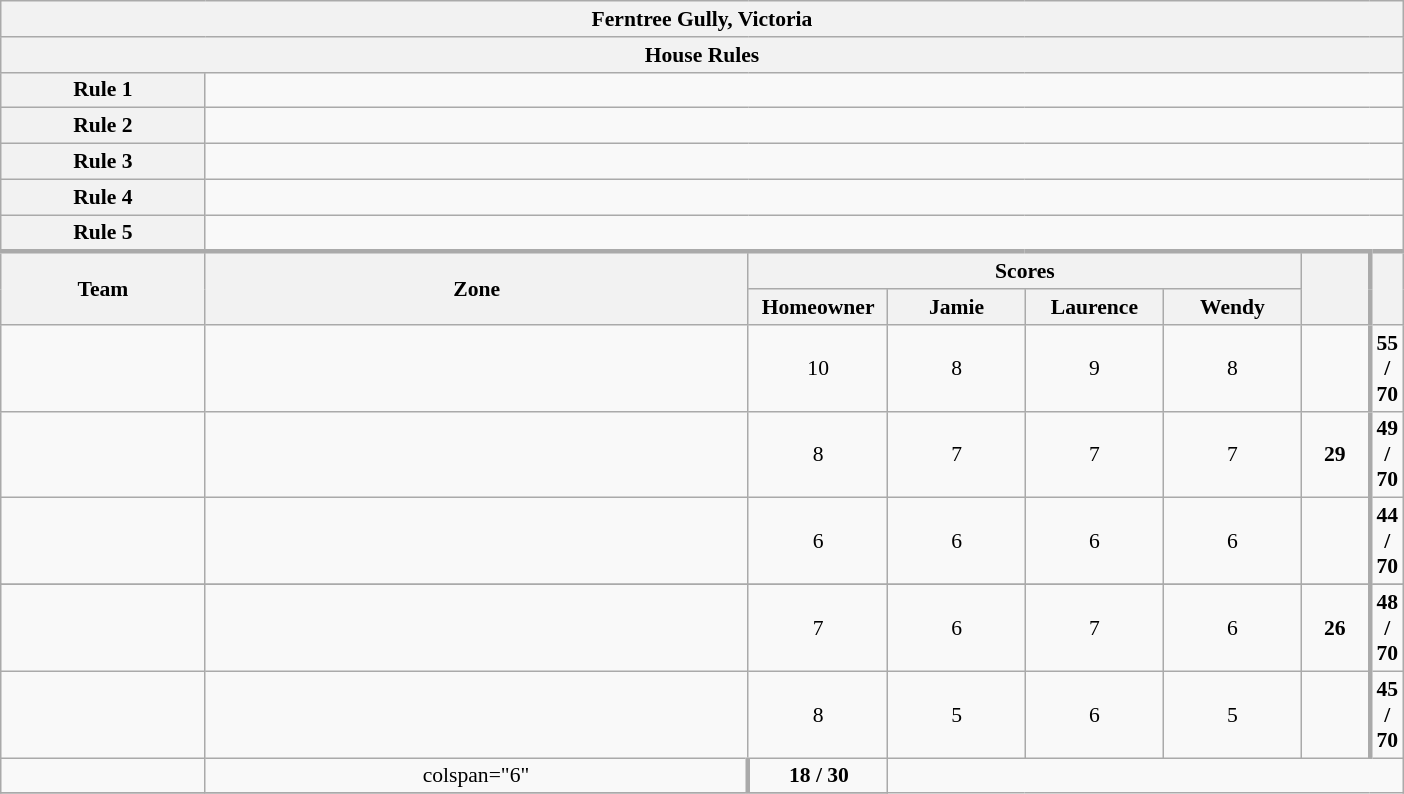<table class="wikitable plainrowheaders" style="text-align:center; font-size:90%; width:65em;">
<tr>
<th colspan="8" >Ferntree Gully, Victoria</th>
</tr>
<tr>
<th colspan="8">House Rules</th>
</tr>
<tr>
<th>Rule 1</th>
<td colspan="8"></td>
</tr>
<tr>
<th>Rule 2</th>
<td colspan="8"></td>
</tr>
<tr>
<th>Rule 3</th>
<td colspan="8"></td>
</tr>
<tr>
<th>Rule 4</th>
<td colspan="8"></td>
</tr>
<tr>
<th>Rule 5</th>
<td colspan="8"></td>
</tr>
<tr style="border-top:3px solid #aaa;">
<th rowspan="2">Team</th>
<th rowspan="2" style="width:40%;">Zone</th>
<th colspan="4" style="width:40%;">Scores</th>
<th rowspan="2" style="width:10%;"></th>
<th rowspan="2" style="width:10%; border-left:3px solid #aaa;"></th>
</tr>
<tr>
<th style="width:10%;">Homeowner</th>
<th style="width:10%;">Jamie</th>
<th style="width:10%;">Laurence</th>
<th style="width:10%;">Wendy</th>
</tr>
<tr>
<td style="width:15%;"></td>
<td></td>
<td>10</td>
<td>8</td>
<td>9</td>
<td>8</td>
<td></td>
<td style="border-left:3px solid #aaa;"><strong>55 / 70</strong></td>
</tr>
<tr>
<td style="width:15%;"></td>
<td></td>
<td>8</td>
<td>7</td>
<td>7</td>
<td>7</td>
<td><strong>29</strong></td>
<td style="border-left:3px solid #aaa;"><strong>49 / 70</strong></td>
</tr>
<tr>
<td style="width:15%;"></td>
<td></td>
<td>6</td>
<td>6</td>
<td>6</td>
<td>6</td>
<td></td>
<td style="border-left:3px solid #aaa;"><strong>44 / 70</strong></td>
</tr>
<tr>
</tr>
<tr>
<td style="width:15%;"></td>
<td></td>
<td>7</td>
<td>6</td>
<td>7</td>
<td>6</td>
<td><strong>26</strong></td>
<td style="border-left:3px solid #aaa;"><strong>48 / 70</strong></td>
</tr>
<tr>
<td style="width:15%;"></td>
<td></td>
<td>8</td>
<td>5</td>
<td>6</td>
<td>5</td>
<td></td>
<td style="border-left:3px solid #aaa;"><strong>45 / 70</strong></td>
</tr>
<tr>
<td style="width:15%;"></td>
<td>colspan="6" </td>
<td style="border-left:3px solid #aaa;"><strong>18 / 30</strong></td>
</tr>
<tr>
</tr>
</table>
